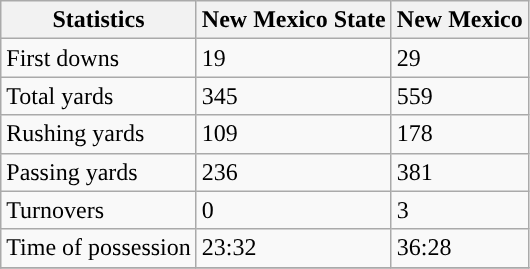<table class="wikitable">
<tr>
<th>Statistics</th>
<th>New Mexico State</th>
<th>New Mexico</th>
</tr>
<tr>
<td>First downs</td>
<td>19</td>
<td>29</td>
</tr>
<tr>
<td>Total yards</td>
<td>345</td>
<td>559</td>
</tr>
<tr>
<td>Rushing yards</td>
<td>109</td>
<td>178</td>
</tr>
<tr>
<td>Passing yards</td>
<td>236</td>
<td>381</td>
</tr>
<tr>
<td>Turnovers</td>
<td>0</td>
<td>3</td>
</tr>
<tr>
<td>Time of possession</td>
<td>23:32</td>
<td>36:28</td>
</tr>
<tr>
</tr>
</table>
